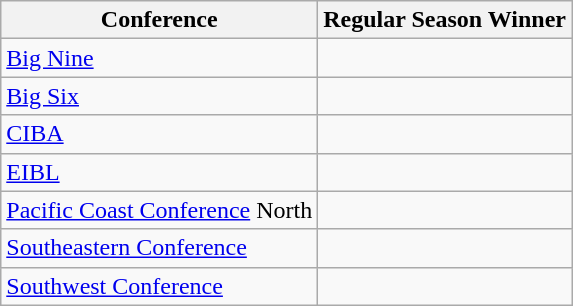<table class="wikitable">
<tr>
<th>Conference</th>
<th>Regular Season Winner</th>
</tr>
<tr>
<td><a href='#'>Big Nine</a></td>
<td></td>
</tr>
<tr>
<td><a href='#'>Big Six</a></td>
<td></td>
</tr>
<tr>
<td><a href='#'>CIBA</a></td>
<td></td>
</tr>
<tr>
<td><a href='#'>EIBL</a></td>
<td></td>
</tr>
<tr>
<td><a href='#'>Pacific Coast Conference</a> North</td>
<td></td>
</tr>
<tr>
<td><a href='#'>Southeastern Conference</a></td>
<td></td>
</tr>
<tr>
<td><a href='#'>Southwest Conference</a></td>
<td></td>
</tr>
</table>
